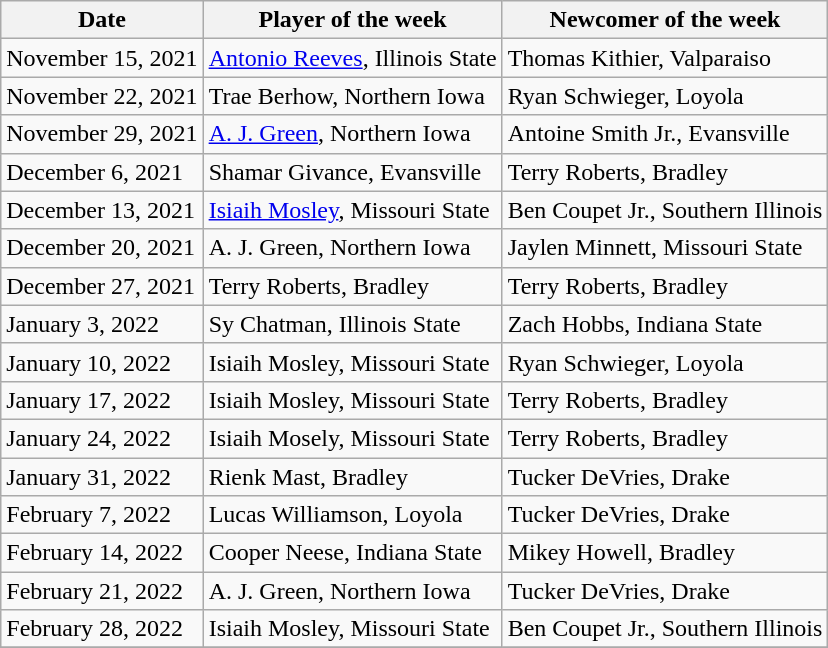<table class="wikitable" border="1">
<tr>
<th>Date</th>
<th>Player of the week</th>
<th>Newcomer of the week</th>
</tr>
<tr>
<td>November 15, 2021</td>
<td><a href='#'>Antonio Reeves</a>, Illinois State</td>
<td>Thomas Kithier, Valparaiso</td>
</tr>
<tr>
<td>November 22, 2021</td>
<td>Trae Berhow, Northern Iowa</td>
<td>Ryan Schwieger, Loyola</td>
</tr>
<tr>
<td>November 29, 2021</td>
<td><a href='#'>A. J. Green</a>, Northern Iowa</td>
<td>Antoine Smith Jr., Evansville</td>
</tr>
<tr>
<td>December 6, 2021</td>
<td>Shamar Givance, Evansville</td>
<td>Terry Roberts, Bradley</td>
</tr>
<tr>
<td>December 13, 2021</td>
<td><a href='#'>Isiaih Mosley</a>, Missouri State</td>
<td>Ben Coupet Jr., Southern Illinois</td>
</tr>
<tr>
<td>December 20, 2021</td>
<td>A. J. Green, Northern Iowa</td>
<td>Jaylen Minnett, Missouri State</td>
</tr>
<tr>
<td>December 27, 2021</td>
<td>Terry Roberts, Bradley</td>
<td>Terry Roberts, Bradley</td>
</tr>
<tr>
<td>January 3, 2022</td>
<td>Sy Chatman, Illinois State</td>
<td>Zach Hobbs, Indiana State</td>
</tr>
<tr>
<td>January 10, 2022</td>
<td>Isiaih Mosley, Missouri State</td>
<td>Ryan Schwieger, Loyola</td>
</tr>
<tr>
<td>January 17, 2022</td>
<td>Isiaih Mosley, Missouri State</td>
<td>Terry Roberts, Bradley</td>
</tr>
<tr>
<td>January 24, 2022</td>
<td>Isiaih Mosely, Missouri State</td>
<td>Terry Roberts, Bradley</td>
</tr>
<tr>
<td>January 31, 2022</td>
<td>Rienk Mast, Bradley</td>
<td>Tucker DeVries, Drake</td>
</tr>
<tr>
<td>February 7, 2022</td>
<td>Lucas Williamson, Loyola</td>
<td>Tucker DeVries, Drake</td>
</tr>
<tr>
<td>February 14, 2022</td>
<td>Cooper Neese, Indiana State</td>
<td>Mikey Howell, Bradley</td>
</tr>
<tr>
<td>February 21, 2022</td>
<td>A. J. Green, Northern Iowa</td>
<td>Tucker DeVries, Drake</td>
</tr>
<tr>
<td>February 28, 2022</td>
<td>Isiaih Mosley, Missouri State</td>
<td>Ben Coupet Jr., Southern Illinois</td>
</tr>
<tr>
</tr>
</table>
